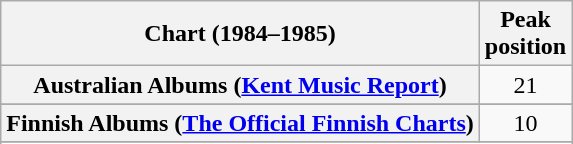<table class="wikitable sortable plainrowheaders">
<tr>
<th>Chart (1984–1985)</th>
<th>Peak<br>position</th>
</tr>
<tr>
<th scope="row">Australian Albums (<a href='#'>Kent Music Report</a>)</th>
<td align="center">21</td>
</tr>
<tr>
</tr>
<tr>
<th scope="row">Finnish Albums (<a href='#'>The Official Finnish Charts</a>)</th>
<td align="center">10</td>
</tr>
<tr>
</tr>
<tr>
</tr>
<tr>
</tr>
<tr>
</tr>
<tr>
</tr>
<tr>
</tr>
</table>
